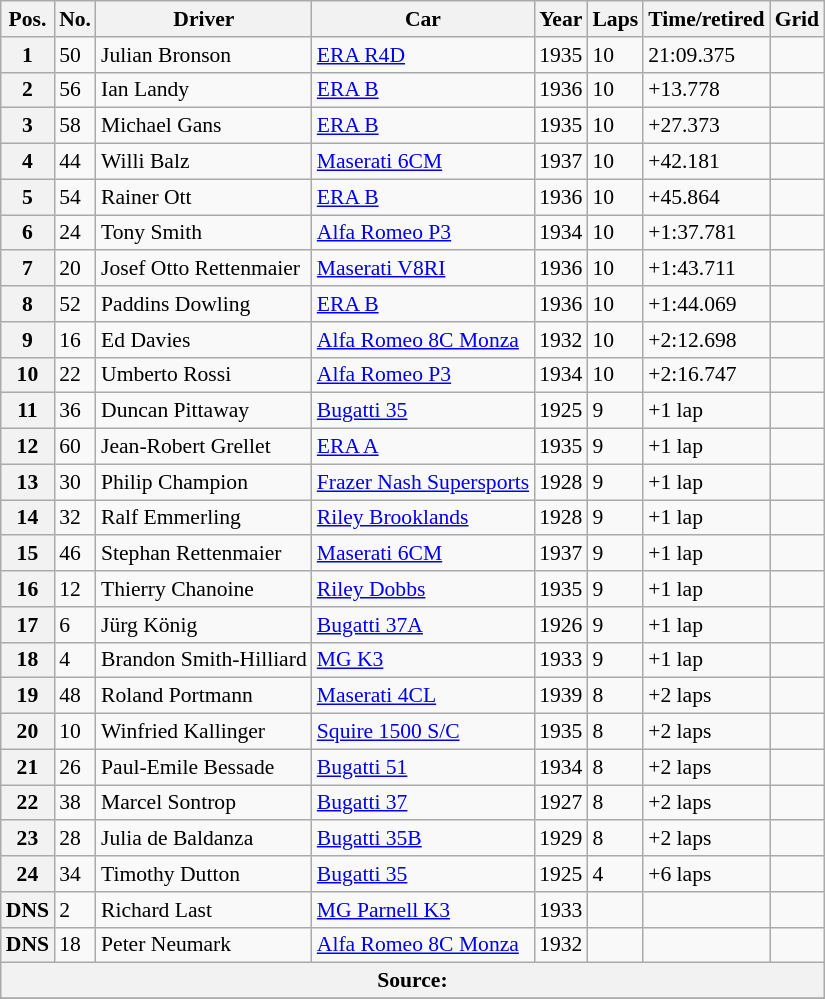<table class="wikitable" style="font-size:90%">
<tr>
<th>Pos.</th>
<th>No.</th>
<th>Driver</th>
<th>Car</th>
<th>Year</th>
<th>Laps</th>
<th>Time/retired</th>
<th>Grid</th>
</tr>
<tr>
<th>1</th>
<td>50</td>
<td> Julian Bronson</td>
<td><a href='#'>ERA R4D</a></td>
<td>1935</td>
<td>10</td>
<td>21:09.375</td>
<td></td>
</tr>
<tr>
<th>2</th>
<td>56</td>
<td> Ian Landy</td>
<td><a href='#'>ERA B</a></td>
<td>1936</td>
<td>10</td>
<td>+13.778</td>
<td></td>
</tr>
<tr>
<th>3</th>
<td>58</td>
<td> Michael Gans</td>
<td><a href='#'>ERA B</a></td>
<td>1935</td>
<td>10</td>
<td>+27.373</td>
<td></td>
</tr>
<tr>
<th>4</th>
<td>44</td>
<td> Willi Balz</td>
<td><a href='#'>Maserati 6CM</a></td>
<td>1937</td>
<td>10</td>
<td>+42.181</td>
<td></td>
</tr>
<tr>
<th>5</th>
<td>54</td>
<td> Rainer Ott</td>
<td><a href='#'>ERA B</a></td>
<td>1936</td>
<td>10</td>
<td>+45.864</td>
<td></td>
</tr>
<tr>
<th>6</th>
<td>24</td>
<td> Tony Smith</td>
<td><a href='#'>Alfa Romeo P3</a></td>
<td>1934</td>
<td>10</td>
<td>+1:37.781</td>
<td></td>
</tr>
<tr>
<th>7</th>
<td>20</td>
<td> Josef Otto Rettenmaier</td>
<td><a href='#'>Maserati V8RI</a></td>
<td>1936</td>
<td>10</td>
<td>+1:43.711</td>
<td></td>
</tr>
<tr>
<th>8</th>
<td>52</td>
<td> Paddins Dowling</td>
<td><a href='#'>ERA B</a></td>
<td>1936</td>
<td>10</td>
<td>+1:44.069</td>
<td></td>
</tr>
<tr>
<th>9</th>
<td>16</td>
<td> Ed Davies</td>
<td><a href='#'>Alfa Romeo 8C Monza</a></td>
<td>1932</td>
<td>10</td>
<td>+2:12.698</td>
<td></td>
</tr>
<tr>
<th>10</th>
<td>22</td>
<td> Umberto Rossi</td>
<td><a href='#'>Alfa Romeo P3</a></td>
<td>1934</td>
<td>10</td>
<td>+2:16.747</td>
<td></td>
</tr>
<tr>
<th>11</th>
<td>36</td>
<td> Duncan Pittaway</td>
<td><a href='#'>Bugatti 35</a></td>
<td>1925</td>
<td>9</td>
<td>+1 lap</td>
<td></td>
</tr>
<tr>
<th>12</th>
<td>60</td>
<td> Jean-Robert Grellet</td>
<td><a href='#'>ERA A</a></td>
<td>1935</td>
<td>9</td>
<td>+1 lap</td>
<td></td>
</tr>
<tr>
<th>13</th>
<td>30</td>
<td> Philip Champion</td>
<td><a href='#'>Frazer Nash Supersports</a></td>
<td>1928</td>
<td>9</td>
<td>+1 lap</td>
<td></td>
</tr>
<tr>
<th>14</th>
<td>32</td>
<td> Ralf Emmerling</td>
<td><a href='#'>Riley Brooklands</a></td>
<td>1928</td>
<td>9</td>
<td>+1 lap</td>
<td></td>
</tr>
<tr>
<th>15</th>
<td>46</td>
<td> Stephan Rettenmaier</td>
<td><a href='#'>Maserati 6CM</a></td>
<td>1937</td>
<td>9</td>
<td>+1 lap</td>
<td></td>
</tr>
<tr>
<th>16</th>
<td>12</td>
<td> Thierry Chanoine</td>
<td><a href='#'>Riley Dobbs</a></td>
<td>1935</td>
<td>9</td>
<td>+1 lap</td>
<td></td>
</tr>
<tr>
<th>17</th>
<td>6</td>
<td> Jürg König</td>
<td><a href='#'>Bugatti 37A</a></td>
<td>1926</td>
<td>9</td>
<td>+1 lap</td>
<td></td>
</tr>
<tr>
<th>18</th>
<td>4</td>
<td> Brandon Smith-Hilliard</td>
<td><a href='#'>MG K3</a></td>
<td>1933</td>
<td>9</td>
<td>+1 lap</td>
<td></td>
</tr>
<tr>
<th>19</th>
<td>48</td>
<td> Roland Portmann</td>
<td><a href='#'>Maserati 4CL</a></td>
<td>1939</td>
<td>8</td>
<td>+2 laps</td>
<td></td>
</tr>
<tr>
<th>20</th>
<td>10</td>
<td> Winfried Kallinger</td>
<td><a href='#'>Squire 1500 S/C</a></td>
<td>1935</td>
<td>8</td>
<td>+2 laps</td>
<td></td>
</tr>
<tr>
<th>21</th>
<td>26</td>
<td> Paul-Emile Bessade</td>
<td><a href='#'>Bugatti 51</a></td>
<td>1934</td>
<td>8</td>
<td>+2 laps</td>
<td></td>
</tr>
<tr>
<th>22</th>
<td>38</td>
<td> Marcel Sontrop</td>
<td><a href='#'>Bugatti 37</a></td>
<td>1927</td>
<td>8</td>
<td>+2 laps</td>
<td></td>
</tr>
<tr>
<th>23</th>
<td>28</td>
<td> Julia de Baldanza</td>
<td><a href='#'>Bugatti 35B</a></td>
<td>1929</td>
<td>8</td>
<td>+2 laps</td>
<td></td>
</tr>
<tr>
<th>24</th>
<td>34</td>
<td> Timothy Dutton</td>
<td><a href='#'>Bugatti 35</a></td>
<td>1925</td>
<td>4</td>
<td>+6 laps</td>
<td></td>
</tr>
<tr>
<th>DNS</th>
<td>2</td>
<td> Richard Last</td>
<td><a href='#'>MG Parnell K3</a></td>
<td>1933</td>
<td></td>
<td></td>
<td></td>
</tr>
<tr>
<th>DNS</th>
<td>18</td>
<td> Peter Neumark</td>
<td><a href='#'>Alfa Romeo 8C Monza</a></td>
<td>1932</td>
<td></td>
<td></td>
<td></td>
</tr>
<tr style="background-color:#E5E4E2" align="center">
<th colspan=8>Source:</th>
</tr>
<tr>
</tr>
</table>
